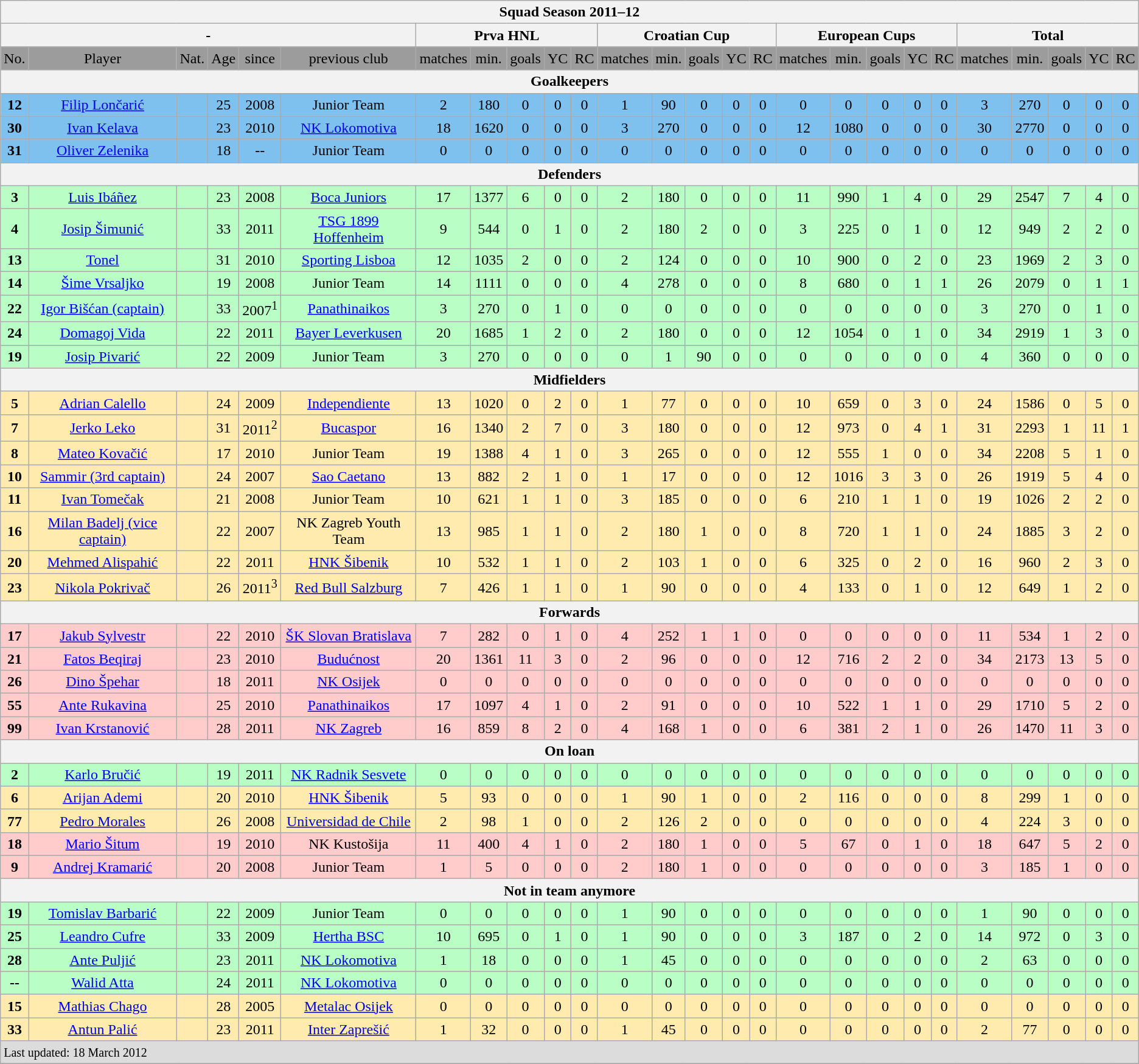<table class="wikitable">
<tr align="center" style="background:#DCDCDC">
<th colspan="26">Squad Season 2011–12</th>
</tr>
<tr align="center" style="background:#9C9C9C">
<th colspan="6">-</th>
<th colspan="5">Prva HNL</th>
<th colspan="5">Croatian Cup</th>
<th colspan="5">European Cups</th>
<th colspan="5">Total</th>
</tr>
<tr align="center" style="background:#9C9C9C">
<td>No.</td>
<td>Player</td>
<td>Nat.</td>
<td>Age</td>
<td>since</td>
<td>previous club</td>
<td>matches</td>
<td>min.</td>
<td>goals</td>
<td>YC</td>
<td>RC</td>
<td>matches</td>
<td>min.</td>
<td>goals</td>
<td>YC</td>
<td>RC</td>
<td>matches</td>
<td>min.</td>
<td>goals</td>
<td>YC</td>
<td>RC</td>
<td>matches</td>
<td>min.</td>
<td>goals</td>
<td>YC</td>
<td>RC</td>
</tr>
<tr align="center" style="background:#DCDCDC">
<th colspan="26">Goalkeepers</th>
</tr>
<tr align="center" style="background:#7EC0EE">
<td><strong>12</strong></td>
<td><a href='#'>Filip Lončarić</a></td>
<td></td>
<td>25</td>
<td>2008</td>
<td>Junior Team</td>
<td>2</td>
<td>180</td>
<td>0</td>
<td>0</td>
<td>0</td>
<td>1</td>
<td>90</td>
<td>0</td>
<td>0</td>
<td>0</td>
<td>0</td>
<td>0</td>
<td>0</td>
<td>0</td>
<td>0</td>
<td>3</td>
<td>270</td>
<td>0</td>
<td>0</td>
<td>0</td>
</tr>
<tr align="center" style="background:#7EC0EE">
<td><strong>30</strong></td>
<td><a href='#'>Ivan Kelava</a></td>
<td></td>
<td>23</td>
<td>2010</td>
<td><a href='#'>NK Lokomotiva</a></td>
<td>18</td>
<td>1620</td>
<td>0</td>
<td>0</td>
<td>0</td>
<td>3</td>
<td>270</td>
<td>0</td>
<td>0</td>
<td>0</td>
<td>12</td>
<td>1080</td>
<td>0</td>
<td>0</td>
<td>0</td>
<td>30</td>
<td>2770</td>
<td>0</td>
<td>0</td>
<td>0</td>
</tr>
<tr align="center" style="background:#7EC0EE">
<td><strong>31</strong></td>
<td><a href='#'>Oliver Zelenika</a></td>
<td></td>
<td>18</td>
<td>--</td>
<td>Junior Team</td>
<td>0</td>
<td>0</td>
<td>0</td>
<td>0</td>
<td>0</td>
<td>0</td>
<td>0</td>
<td>0</td>
<td>0</td>
<td>0</td>
<td>0</td>
<td>0</td>
<td>0</td>
<td>0</td>
<td>0</td>
<td>0</td>
<td>0</td>
<td>0</td>
<td>0</td>
<td>0</td>
</tr>
<tr align="center" style="background:#DCDCDC">
<th colspan="26">Defenders</th>
</tr>
<tr align="center" style="background:#B9FFC5">
<td><strong>3</strong></td>
<td><a href='#'>Luis Ibáñez</a></td>
<td></td>
<td>23</td>
<td>2008</td>
<td><a href='#'>Boca Juniors</a></td>
<td>17</td>
<td>1377</td>
<td>6</td>
<td>0</td>
<td>0</td>
<td>2</td>
<td>180</td>
<td>0</td>
<td>0</td>
<td>0</td>
<td>11</td>
<td>990</td>
<td>1</td>
<td>4</td>
<td>0</td>
<td>29</td>
<td>2547</td>
<td>7</td>
<td>4</td>
<td>0</td>
</tr>
<tr align="center" style="background:#B9FFC5">
<td><strong>4</strong></td>
<td><a href='#'>Josip Šimunić</a></td>
<td></td>
<td>33</td>
<td>2011</td>
<td><a href='#'>TSG 1899 Hoffenheim</a></td>
<td>9</td>
<td>544</td>
<td>0</td>
<td>1</td>
<td>0</td>
<td>2</td>
<td>180</td>
<td>2</td>
<td>0</td>
<td>0</td>
<td>3</td>
<td>225</td>
<td>0</td>
<td>1</td>
<td>0</td>
<td>12</td>
<td>949</td>
<td>2</td>
<td>2</td>
<td>0</td>
</tr>
<tr align="center" style="background:#B9FFC5">
<td><strong>13</strong></td>
<td><a href='#'>Tonel</a></td>
<td></td>
<td>31</td>
<td>2010</td>
<td><a href='#'>Sporting Lisboa</a></td>
<td>12</td>
<td>1035</td>
<td>2</td>
<td>0</td>
<td>0</td>
<td>2</td>
<td>124</td>
<td>0</td>
<td>0</td>
<td>0</td>
<td>10</td>
<td>900</td>
<td>0</td>
<td>2</td>
<td>0</td>
<td>23</td>
<td>1969</td>
<td>2</td>
<td>3</td>
<td>0</td>
</tr>
<tr align="center" style="background:#B9FFC5">
<td><strong>14</strong></td>
<td><a href='#'>Šime Vrsaljko</a></td>
<td></td>
<td>19</td>
<td>2008</td>
<td>Junior Team</td>
<td>14</td>
<td>1111</td>
<td>0</td>
<td>0</td>
<td>0</td>
<td>4</td>
<td>278</td>
<td>0</td>
<td>0</td>
<td>0</td>
<td>8</td>
<td>680</td>
<td>0</td>
<td>1</td>
<td>1</td>
<td>26</td>
<td>2079</td>
<td>0</td>
<td>1</td>
<td>1</td>
</tr>
<tr align="center" style="background:#B9FFC5">
<td><strong>22</strong></td>
<td><a href='#'>Igor Bišćan (captain)</a></td>
<td></td>
<td>33</td>
<td>2007<sup>1</sup></td>
<td><a href='#'>Panathinaikos</a></td>
<td>3</td>
<td>270</td>
<td>0</td>
<td>1</td>
<td>0</td>
<td>0</td>
<td>0</td>
<td>0</td>
<td>0</td>
<td>0</td>
<td>0</td>
<td>0</td>
<td>0</td>
<td>0</td>
<td>0</td>
<td>3</td>
<td>270</td>
<td>0</td>
<td>1</td>
<td>0</td>
</tr>
<tr align="center" style="background:#B9FFC5">
<td><strong>24</strong></td>
<td><a href='#'>Domagoj Vida</a></td>
<td></td>
<td>22</td>
<td>2011</td>
<td><a href='#'>Bayer Leverkusen</a></td>
<td>20</td>
<td>1685</td>
<td>1</td>
<td>2</td>
<td>0</td>
<td>2</td>
<td>180</td>
<td>0</td>
<td>0</td>
<td>0</td>
<td>12</td>
<td>1054</td>
<td>0</td>
<td>1</td>
<td>0</td>
<td>34</td>
<td>2919</td>
<td>1</td>
<td>3</td>
<td>0</td>
</tr>
<tr align="center" style="background:#B9FFC5">
<td><strong>19</strong></td>
<td><a href='#'>Josip Pivarić</a></td>
<td></td>
<td>22</td>
<td>2009</td>
<td>Junior Team</td>
<td>3</td>
<td>270</td>
<td>0</td>
<td>0</td>
<td>0</td>
<td>0</td>
<td>1</td>
<td>90</td>
<td>0</td>
<td>0</td>
<td>0</td>
<td>0</td>
<td>0</td>
<td>0</td>
<td>0</td>
<td>4</td>
<td>360</td>
<td>0</td>
<td>0</td>
<td>0</td>
</tr>
<tr align="center" style="background:#DCDCDC">
<th colspan="26">Midfielders</th>
</tr>
<tr align="center" style="background:#FFEBAD">
<td><strong>5</strong></td>
<td><a href='#'>Adrian Calello</a></td>
<td></td>
<td>24</td>
<td>2009</td>
<td><a href='#'>Independiente</a></td>
<td>13</td>
<td>1020</td>
<td>0</td>
<td>2</td>
<td>0</td>
<td>1</td>
<td>77</td>
<td>0</td>
<td>0</td>
<td>0</td>
<td>10</td>
<td>659</td>
<td>0</td>
<td>3</td>
<td>0</td>
<td>24</td>
<td>1586</td>
<td>0</td>
<td>5</td>
<td>0</td>
</tr>
<tr align="center" style="background:#FFEBAD">
<td><strong>7</strong></td>
<td><a href='#'>Jerko Leko</a></td>
<td></td>
<td>31</td>
<td>2011<sup>2</sup></td>
<td><a href='#'>Bucaspor</a></td>
<td>16</td>
<td>1340</td>
<td>2</td>
<td>7</td>
<td>0</td>
<td>3</td>
<td>180</td>
<td>0</td>
<td>0</td>
<td>0</td>
<td>12</td>
<td>973</td>
<td>0</td>
<td>4</td>
<td>1</td>
<td>31</td>
<td>2293</td>
<td>1</td>
<td>11</td>
<td>1</td>
</tr>
<tr align="center" style="background:#FFEBAD">
<td><strong>8</strong></td>
<td><a href='#'>Mateo Kovačić</a></td>
<td></td>
<td>17</td>
<td>2010</td>
<td>Junior Team</td>
<td>19</td>
<td>1388</td>
<td>4</td>
<td>1</td>
<td>0</td>
<td>3</td>
<td>265</td>
<td>0</td>
<td>0</td>
<td>0</td>
<td>12</td>
<td>555</td>
<td>1</td>
<td>0</td>
<td>0</td>
<td>34</td>
<td>2208</td>
<td>5</td>
<td>1</td>
<td>0</td>
</tr>
<tr align="center" style="background:#FFEBAD">
<td><strong>10</strong></td>
<td><a href='#'>Sammir (3rd captain)</a></td>
<td></td>
<td>24</td>
<td>2007</td>
<td><a href='#'>Sao Caetano</a></td>
<td>13</td>
<td>882</td>
<td>2</td>
<td>1</td>
<td>0</td>
<td>1</td>
<td>17</td>
<td>0</td>
<td>0</td>
<td>0</td>
<td>12</td>
<td>1016</td>
<td>3</td>
<td>3</td>
<td>0</td>
<td>26</td>
<td>1919</td>
<td>5</td>
<td>4</td>
<td>0</td>
</tr>
<tr align="center" style="background:#FFEBAD">
<td><strong>11</strong></td>
<td><a href='#'>Ivan Tomečak</a></td>
<td></td>
<td>21</td>
<td>2008</td>
<td>Junior Team</td>
<td>10</td>
<td>621</td>
<td>1</td>
<td>1</td>
<td>0</td>
<td>3</td>
<td>185</td>
<td>0</td>
<td>0</td>
<td>0</td>
<td>6</td>
<td>210</td>
<td>1</td>
<td>1</td>
<td>0</td>
<td>19</td>
<td>1026</td>
<td>2</td>
<td>2</td>
<td>0</td>
</tr>
<tr align="center" style="background:#FFEBAD">
<td><strong>16</strong></td>
<td><a href='#'>Milan Badelj (vice captain)</a></td>
<td></td>
<td>22</td>
<td>2007</td>
<td>NK Zagreb Youth Team</td>
<td>13</td>
<td>985</td>
<td>1</td>
<td>1</td>
<td>0</td>
<td>2</td>
<td>180</td>
<td>1</td>
<td>0</td>
<td>0</td>
<td>8</td>
<td>720</td>
<td>1</td>
<td>1</td>
<td>0</td>
<td>24</td>
<td>1885</td>
<td>3</td>
<td>2</td>
<td>0</td>
</tr>
<tr align="center" style="background:#FFEBAD">
<td><strong>20</strong></td>
<td><a href='#'>Mehmed Alispahić</a></td>
<td></td>
<td>22</td>
<td>2011</td>
<td><a href='#'>HNK Šibenik</a></td>
<td>10</td>
<td>532</td>
<td>1</td>
<td>1</td>
<td>0</td>
<td>2</td>
<td>103</td>
<td>1</td>
<td>0</td>
<td>0</td>
<td>6</td>
<td>325</td>
<td>0</td>
<td>2</td>
<td>0</td>
<td>16</td>
<td>960</td>
<td>2</td>
<td>3</td>
<td>0</td>
</tr>
<tr align="center" style="background:#FFEBAD">
<td><strong>23</strong></td>
<td><a href='#'>Nikola Pokrivač</a></td>
<td></td>
<td>26</td>
<td>2011<sup>3</sup></td>
<td><a href='#'>Red Bull Salzburg</a></td>
<td>7</td>
<td>426</td>
<td>1</td>
<td>1</td>
<td>0</td>
<td>1</td>
<td>90</td>
<td>0</td>
<td>0</td>
<td>0</td>
<td>4</td>
<td>133</td>
<td>0</td>
<td>1</td>
<td>0</td>
<td>12</td>
<td>649</td>
<td>1</td>
<td>2</td>
<td>0</td>
</tr>
<tr align="center" style="background:#DCDCDC">
<th colspan="26">Forwards</th>
</tr>
<tr align="center" style="background:#FFCBCB">
<td><strong>17</strong></td>
<td><a href='#'>Jakub Sylvestr</a></td>
<td></td>
<td>22</td>
<td>2010</td>
<td><a href='#'>ŠK Slovan Bratislava</a></td>
<td>7</td>
<td>282</td>
<td>0</td>
<td>1</td>
<td>0</td>
<td>4</td>
<td>252</td>
<td>1</td>
<td>1</td>
<td>0</td>
<td>0</td>
<td>0</td>
<td>0</td>
<td>0</td>
<td>0</td>
<td>11</td>
<td>534</td>
<td>1</td>
<td>2</td>
<td>0</td>
</tr>
<tr align="center" style="background:#FFCBCB">
<td><strong>21</strong></td>
<td><a href='#'>Fatos Beqiraj</a></td>
<td></td>
<td>23</td>
<td>2010</td>
<td><a href='#'>Budućnost</a></td>
<td>20</td>
<td>1361</td>
<td>11</td>
<td>3</td>
<td>0</td>
<td>2</td>
<td>96</td>
<td>0</td>
<td>0</td>
<td>0</td>
<td>12</td>
<td>716</td>
<td>2</td>
<td>2</td>
<td>0</td>
<td>34</td>
<td>2173</td>
<td>13</td>
<td>5</td>
<td>0</td>
</tr>
<tr align="center" style="background:#FFCBCB">
<td><strong>26</strong></td>
<td><a href='#'>Dino Špehar</a></td>
<td></td>
<td>18</td>
<td>2011</td>
<td><a href='#'>NK Osijek</a></td>
<td>0</td>
<td>0</td>
<td>0</td>
<td>0</td>
<td>0</td>
<td>0</td>
<td>0</td>
<td>0</td>
<td>0</td>
<td>0</td>
<td>0</td>
<td>0</td>
<td>0</td>
<td>0</td>
<td>0</td>
<td>0</td>
<td>0</td>
<td>0</td>
<td>0</td>
<td>0</td>
</tr>
<tr align="center" style="background:#FFCBCB">
<td><strong>55</strong></td>
<td><a href='#'>Ante Rukavina</a></td>
<td></td>
<td>25</td>
<td>2010</td>
<td><a href='#'>Panathinaikos</a></td>
<td>17</td>
<td>1097</td>
<td>4</td>
<td>1</td>
<td>0</td>
<td>2</td>
<td>91</td>
<td>0</td>
<td>0</td>
<td>0</td>
<td>10</td>
<td>522</td>
<td>1</td>
<td>1</td>
<td>0</td>
<td>29</td>
<td>1710</td>
<td>5</td>
<td>2</td>
<td>0</td>
</tr>
<tr align="center" style="background:#FFCBCB">
<td><strong>99</strong></td>
<td><a href='#'>Ivan Krstanović</a></td>
<td></td>
<td>28</td>
<td>2011</td>
<td><a href='#'>NK Zagreb</a></td>
<td>16</td>
<td>859</td>
<td>8</td>
<td>2</td>
<td>0</td>
<td>4</td>
<td>168</td>
<td>1</td>
<td>0</td>
<td>0</td>
<td>6</td>
<td>381</td>
<td>2</td>
<td>1</td>
<td>0</td>
<td>26</td>
<td>1470</td>
<td>11</td>
<td>3</td>
<td>0</td>
</tr>
<tr align="center" style="background:#DCDCDC">
<th colspan="26">On loan</th>
</tr>
<tr align="center" style="background:#B9FFC5">
<td><strong>2</strong></td>
<td><a href='#'>Karlo Bručić</a></td>
<td></td>
<td>19</td>
<td>2011</td>
<td><a href='#'>NK Radnik Sesvete</a></td>
<td>0</td>
<td>0</td>
<td>0</td>
<td>0</td>
<td>0</td>
<td>0</td>
<td>0</td>
<td>0</td>
<td>0</td>
<td>0</td>
<td>0</td>
<td>0</td>
<td>0</td>
<td>0</td>
<td>0</td>
<td>0</td>
<td>0</td>
<td>0</td>
<td>0</td>
<td>0</td>
</tr>
<tr align="center" style="background:#FFEBAD">
<td><strong>6</strong></td>
<td><a href='#'>Arijan Ademi</a></td>
<td></td>
<td>20</td>
<td>2010</td>
<td><a href='#'>HNK Šibenik</a></td>
<td>5</td>
<td>93</td>
<td>0</td>
<td>0</td>
<td>0</td>
<td>1</td>
<td>90</td>
<td>1</td>
<td>0</td>
<td>0</td>
<td>2</td>
<td>116</td>
<td>0</td>
<td>0</td>
<td>0</td>
<td>8</td>
<td>299</td>
<td>1</td>
<td>0</td>
<td>0</td>
</tr>
<tr align="center" style="background:#FFEBAD">
<td><strong>77</strong></td>
<td><a href='#'>Pedro Morales</a></td>
<td></td>
<td>26</td>
<td>2008</td>
<td><a href='#'>Universidad de Chile</a></td>
<td>2</td>
<td>98</td>
<td>1</td>
<td>0</td>
<td>0</td>
<td>2</td>
<td>126</td>
<td>2</td>
<td>0</td>
<td>0</td>
<td>0</td>
<td>0</td>
<td>0</td>
<td>0</td>
<td>0</td>
<td>4</td>
<td>224</td>
<td>3</td>
<td>0</td>
<td>0</td>
</tr>
<tr align="center" style="background:#FFCBCB">
<td><strong>18</strong></td>
<td><a href='#'>Mario Šitum</a></td>
<td></td>
<td>19</td>
<td>2010</td>
<td>NK Kustošija</td>
<td>11</td>
<td>400</td>
<td>4</td>
<td>1</td>
<td>0</td>
<td>2</td>
<td>180</td>
<td>1</td>
<td>0</td>
<td>0</td>
<td>5</td>
<td>67</td>
<td>0</td>
<td>1</td>
<td>0</td>
<td>18</td>
<td>647</td>
<td>5</td>
<td>2</td>
<td>0</td>
</tr>
<tr align="center" style="background:#FFCBCB">
<td><strong>9</strong></td>
<td><a href='#'>Andrej Kramarić</a></td>
<td></td>
<td>20</td>
<td>2008</td>
<td>Junior Team</td>
<td>1</td>
<td>5</td>
<td>0</td>
<td>0</td>
<td>0</td>
<td>2</td>
<td>180</td>
<td>1</td>
<td>0</td>
<td>0</td>
<td>0</td>
<td>0</td>
<td>0</td>
<td>0</td>
<td>0</td>
<td>3</td>
<td>185</td>
<td>1</td>
<td>0</td>
<td>0</td>
</tr>
<tr align="center" style="background:#DCDCDC">
<th colspan="26">Not in team anymore</th>
</tr>
<tr align="center" style="background:#B9FFC5">
<td><strong>19</strong></td>
<td><a href='#'>Tomislav Barbarić</a></td>
<td></td>
<td>22</td>
<td>2009</td>
<td>Junior Team</td>
<td>0</td>
<td>0</td>
<td>0</td>
<td>0</td>
<td>0</td>
<td>1</td>
<td>90</td>
<td>0</td>
<td>0</td>
<td>0</td>
<td>0</td>
<td>0</td>
<td>0</td>
<td>0</td>
<td>0</td>
<td>1</td>
<td>90</td>
<td>0</td>
<td>0</td>
<td>0</td>
</tr>
<tr align="center" style="background:#B9FFC5">
<td><strong>25</strong></td>
<td><a href='#'>Leandro Cufre</a></td>
<td></td>
<td>33</td>
<td>2009</td>
<td><a href='#'>Hertha BSC</a></td>
<td>10</td>
<td>695</td>
<td>0</td>
<td>1</td>
<td>0</td>
<td>1</td>
<td>90</td>
<td>0</td>
<td>0</td>
<td>0</td>
<td>3</td>
<td>187</td>
<td>0</td>
<td>2</td>
<td>0</td>
<td>14</td>
<td>972</td>
<td>0</td>
<td>3</td>
<td>0</td>
</tr>
<tr align="center" style="background:#B9FFC5">
<td><strong>28</strong></td>
<td><a href='#'>Ante Puljić</a></td>
<td></td>
<td>23</td>
<td>2011</td>
<td><a href='#'>NK Lokomotiva</a></td>
<td>1</td>
<td>18</td>
<td>0</td>
<td>0</td>
<td>0</td>
<td>1</td>
<td>45</td>
<td>0</td>
<td>0</td>
<td>0</td>
<td>0</td>
<td>0</td>
<td>0</td>
<td>0</td>
<td>0</td>
<td>2</td>
<td>63</td>
<td>0</td>
<td>0</td>
<td>0</td>
</tr>
<tr align="center" style="background:#B9FFC5">
<td><strong>--</strong></td>
<td><a href='#'>Walid Atta</a></td>
<td></td>
<td>24</td>
<td>2011</td>
<td><a href='#'>NK Lokomotiva</a></td>
<td>0</td>
<td>0</td>
<td>0</td>
<td>0</td>
<td>0</td>
<td>0</td>
<td>0</td>
<td>0</td>
<td>0</td>
<td>0</td>
<td>0</td>
<td>0</td>
<td>0</td>
<td>0</td>
<td>0</td>
<td>0</td>
<td>0</td>
<td>0</td>
<td>0</td>
<td>0</td>
</tr>
<tr align="center" style="background:#FFEBAD">
<td><strong>15</strong></td>
<td><a href='#'>Mathias Chago</a></td>
<td></td>
<td>28</td>
<td>2005</td>
<td><a href='#'>Metalac Osijek</a></td>
<td>0</td>
<td>0</td>
<td>0</td>
<td>0</td>
<td>0</td>
<td>0</td>
<td>0</td>
<td>0</td>
<td>0</td>
<td>0</td>
<td>0</td>
<td>0</td>
<td>0</td>
<td>0</td>
<td>0</td>
<td>0</td>
<td>0</td>
<td>0</td>
<td>0</td>
<td>0</td>
</tr>
<tr align="center" style="background:#FFEBAD">
<td><strong>33</strong></td>
<td><a href='#'>Antun Palić</a></td>
<td></td>
<td>23</td>
<td>2011</td>
<td><a href='#'>Inter Zaprešić</a></td>
<td>1</td>
<td>32</td>
<td>0</td>
<td>0</td>
<td>0</td>
<td>1</td>
<td>45</td>
<td>0</td>
<td>0</td>
<td>0</td>
<td>0</td>
<td>0</td>
<td>0</td>
<td>0</td>
<td>0</td>
<td>2</td>
<td>77</td>
<td>0</td>
<td>0</td>
<td>0</td>
</tr>
<tr align="left" style="background:#DCDCDC">
<td colspan="26"><small>Last updated: 18 March 2012</small></td>
</tr>
<tr>
</tr>
</table>
